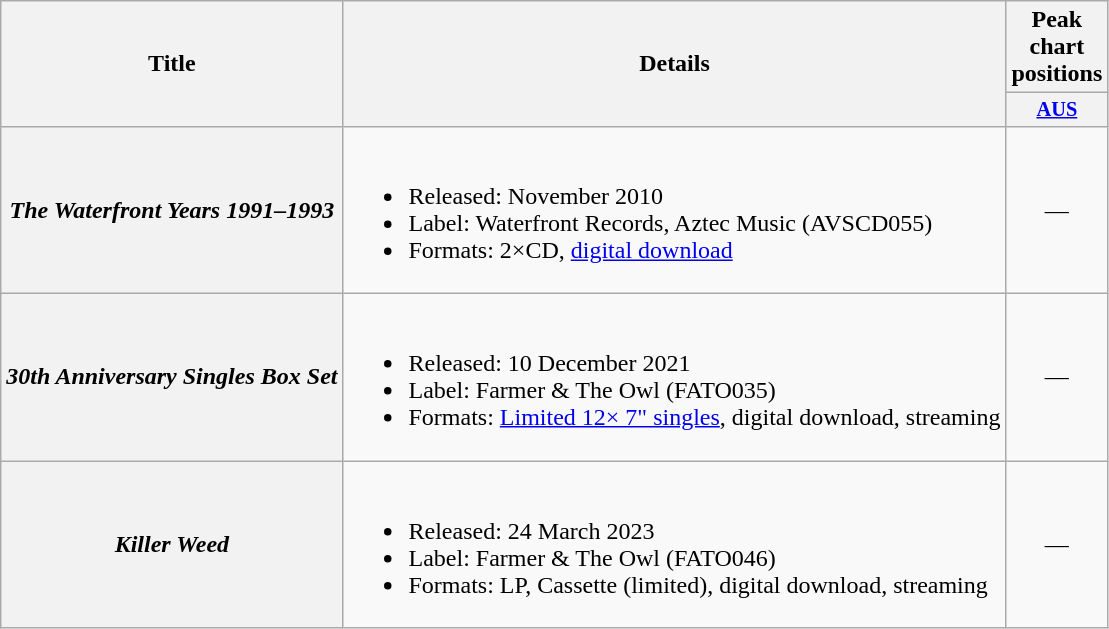<table class="wikitable plainrowheaders" style="text-align:center;">
<tr>
<th rowspan="2">Title</th>
<th rowspan="2">Details</th>
<th>Peak chart positions</th>
</tr>
<tr>
<th style="width:3em;font-size:85%;"><a href='#'>AUS</a><br></th>
</tr>
<tr>
<th scope="row"><em>The Waterfront Years 1991–1993</em></th>
<td align="left"><br><ul><li>Released: November 2010</li><li>Label: Waterfront Records, Aztec Music (AVSCD055)</li><li>Formats: 2×CD, <a href='#'>digital download</a></li></ul></td>
<td>—</td>
</tr>
<tr>
<th scope="row"><em>30th Anniversary Singles Box Set</em></th>
<td align="left"><br><ul><li>Released: 10 December 2021</li><li>Label: Farmer & The Owl (FATO035)</li><li>Formats: <a href='#'>Limited 12× 7" singles</a>, digital download, streaming</li></ul></td>
<td>—</td>
</tr>
<tr>
<th scope="row"><em>Killer Weed</em></th>
<td align="left"><br><ul><li>Released: 24 March 2023</li><li>Label: Farmer & The Owl (FATO046)</li><li>Formats: LP, Cassette (limited), digital download, streaming</li></ul></td>
<td>—</td>
</tr>
</table>
